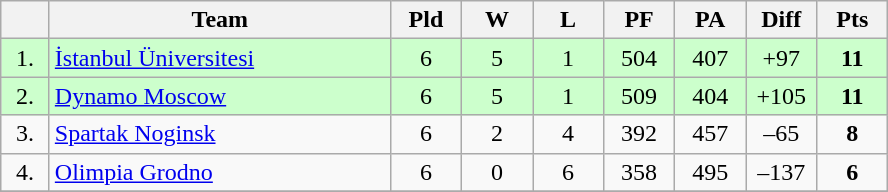<table class="wikitable" style="text-align:center">
<tr>
<th width=25></th>
<th width=220>Team</th>
<th width=40>Pld</th>
<th width=40>W</th>
<th width=40>L</th>
<th width=40>PF</th>
<th width=40>PA</th>
<th width=40>Diff</th>
<th width=40>Pts</th>
</tr>
<tr style="background:#cfc;">
<td>1.</td>
<td align=left> <a href='#'>İstanbul Üniversitesi</a></td>
<td>6</td>
<td>5</td>
<td>1</td>
<td>504</td>
<td>407</td>
<td>+97</td>
<td><strong>11</strong></td>
</tr>
<tr style="background:#cfc;">
<td>2.</td>
<td align=left> <a href='#'>Dynamo Moscow</a></td>
<td>6</td>
<td>5</td>
<td>1</td>
<td>509</td>
<td>404</td>
<td>+105</td>
<td><strong>11</strong></td>
</tr>
<tr>
<td>3.</td>
<td align=left> <a href='#'>Spartak Noginsk</a></td>
<td>6</td>
<td>2</td>
<td>4</td>
<td>392</td>
<td>457</td>
<td>–65</td>
<td><strong>8</strong></td>
</tr>
<tr>
<td>4.</td>
<td align=left> <a href='#'>Olimpia Grodno</a></td>
<td>6</td>
<td>0</td>
<td>6</td>
<td>358</td>
<td>495</td>
<td>–137</td>
<td><strong>6</strong></td>
</tr>
<tr>
</tr>
</table>
